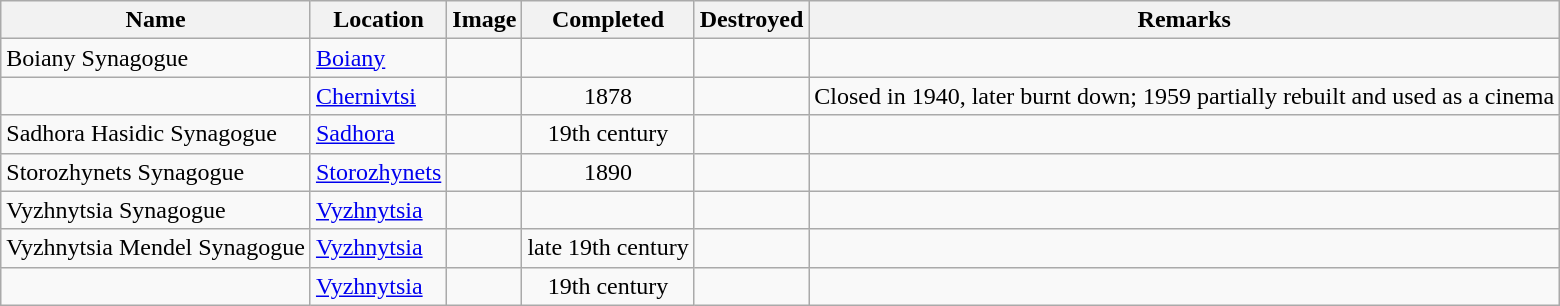<table class="wikitable sortable">
<tr>
<th>Name</th>
<th>Location</th>
<th class="unsortable">Image</th>
<th>Completed</th>
<th>Destroyed</th>
<th class="unsortable">Remarks</th>
</tr>
<tr>
<td>Boiany Synagogue</td>
<td><a href='#'>Boiany</a></td>
<td></td>
<td align=center></td>
<td align=center></td>
<td></td>
</tr>
<tr>
<td></td>
<td><a href='#'>Chernivtsi</a></td>
<td></td>
<td align=center>1878</td>
<td align=center></td>
<td>Closed in 1940, later burnt down; 1959 partially rebuilt and used as a cinema</td>
</tr>
<tr>
<td>Sadhora Hasidic Synagogue</td>
<td><a href='#'>Sadhora</a></td>
<td></td>
<td align=center>19th century</td>
<td align=center></td>
<td></td>
</tr>
<tr>
<td>Storozhynets Synagogue</td>
<td><a href='#'>Storozhynets</a></td>
<td></td>
<td align=center>1890</td>
<td align=center></td>
<td></td>
</tr>
<tr>
<td>Vyzhnytsia Synagogue</td>
<td><a href='#'>Vyzhnytsia</a></td>
<td></td>
<td align=center></td>
<td align=center></td>
<td></td>
</tr>
<tr>
<td>Vyzhnytsia Mendel Synagogue</td>
<td><a href='#'>Vyzhnytsia</a></td>
<td></td>
<td align=center>late 19th century</td>
<td align=center></td>
<td></td>
</tr>
<tr>
<td></td>
<td><a href='#'>Vyzhnytsia</a></td>
<td></td>
<td align=center>19th century</td>
<td align=center></td>
<td></td>
</tr>
</table>
